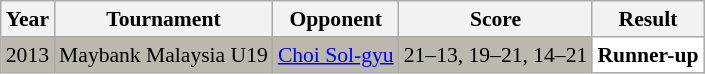<table class="sortable wikitable" style="font-size: 90%;">
<tr>
<th>Year</th>
<th>Tournament</th>
<th>Opponent</th>
<th>Score</th>
<th>Result</th>
</tr>
<tr style="background:#BDB8AD">
<td align="center">2013</td>
<td align="left">Maybank Malaysia U19</td>
<td align="left"> <a href='#'>Choi Sol-gyu</a></td>
<td align="left">21–13, 19–21, 14–21</td>
<td style="text-align:left; background:white"> <strong>Runner-up</strong></td>
</tr>
</table>
